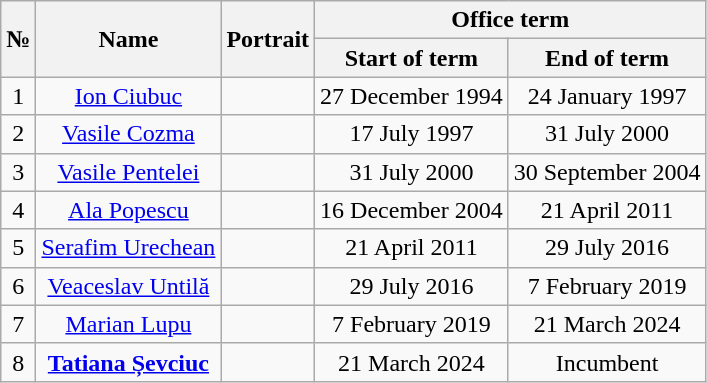<table class="wikitable" style="text-align:center">
<tr>
<th rowspan="2">№</th>
<th rowspan="2">Name</th>
<th rowspan="2">Portrait</th>
<th colspan="2">Office term</th>
</tr>
<tr>
<th>Start of term</th>
<th>End of term</th>
</tr>
<tr>
<td>1</td>
<td><a href='#'>Ion Ciubuc</a></td>
<td></td>
<td>27 December 1994</td>
<td>24 January 1997</td>
</tr>
<tr>
<td>2</td>
<td><a href='#'>Vasile Cozma</a></td>
<td></td>
<td>17 July 1997</td>
<td>31 July 2000</td>
</tr>
<tr>
<td>3</td>
<td><a href='#'>Vasile Pentelei</a></td>
<td></td>
<td>31 July 2000</td>
<td>30 September 2004</td>
</tr>
<tr>
<td>4</td>
<td><a href='#'>Ala Popescu</a></td>
<td></td>
<td>16 December 2004</td>
<td>21 April 2011</td>
</tr>
<tr>
<td>5</td>
<td><a href='#'>Serafim Urechean</a></td>
<td></td>
<td>21 April 2011</td>
<td>29 July 2016</td>
</tr>
<tr>
<td>6</td>
<td><a href='#'>Veaceslav Untilă</a></td>
<td></td>
<td>29 July 2016</td>
<td>7 February 2019</td>
</tr>
<tr>
<td>7</td>
<td><a href='#'>Marian Lupu</a></td>
<td></td>
<td>7 February 2019</td>
<td>21 March 2024</td>
</tr>
<tr>
<td>8</td>
<td><strong><a href='#'>Tatiana Șevciuc</a></strong></td>
<td></td>
<td>21 March 2024</td>
<td>Incumbent</td>
</tr>
</table>
